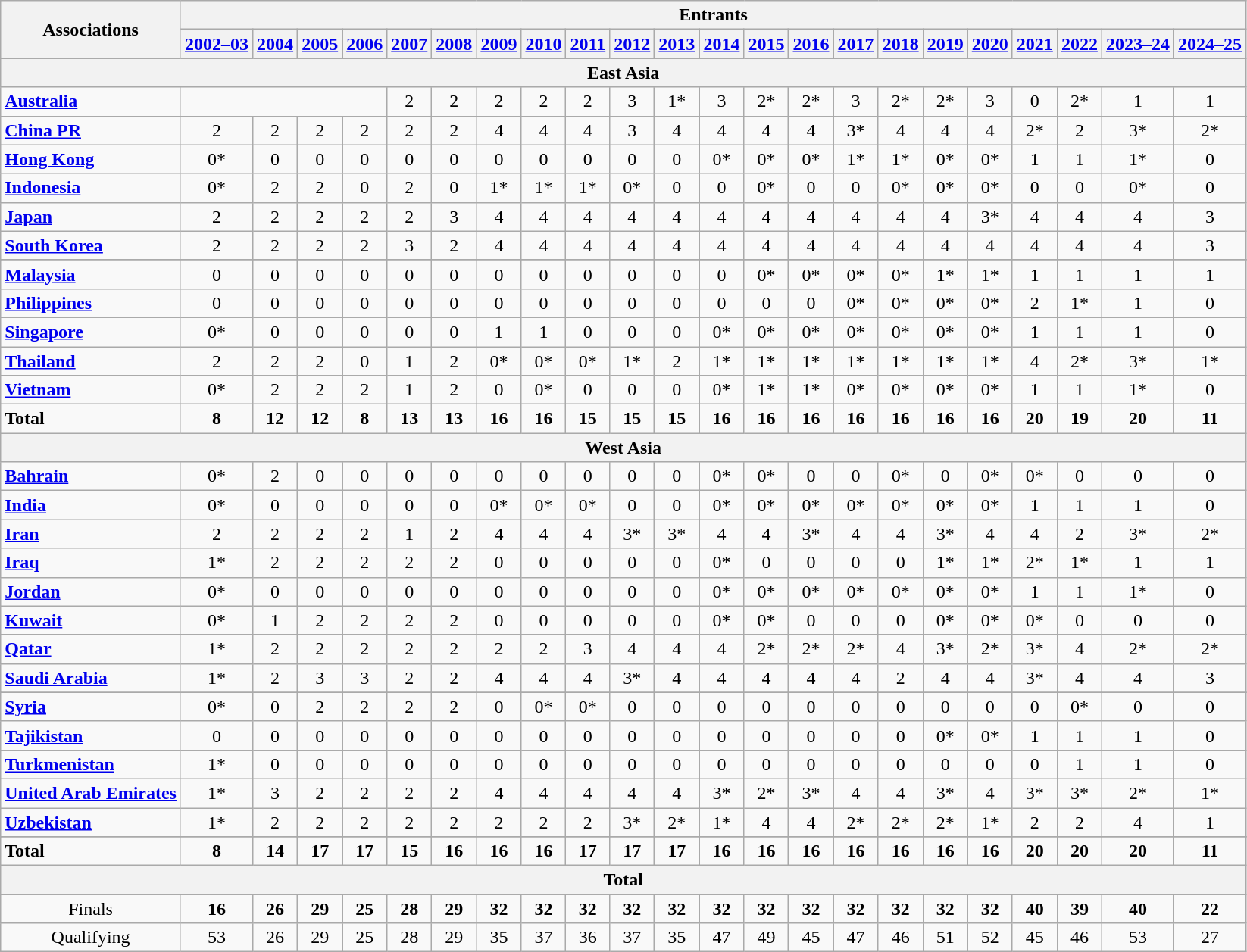<table class="wikitable" style="text-align: Center;">
<tr>
<th rowspan="2">Associations</th>
<th colspan="22">Entrants</th>
</tr>
<tr>
<th><a href='#'>2002–03</a></th>
<th><a href='#'>2004</a></th>
<th><a href='#'>2005</a></th>
<th><a href='#'>2006</a></th>
<th><a href='#'>2007</a></th>
<th><a href='#'>2008</a></th>
<th><a href='#'>2009</a></th>
<th><a href='#'>2010</a></th>
<th><a href='#'>2011</a></th>
<th><a href='#'>2012</a></th>
<th><a href='#'>2013</a></th>
<th><a href='#'>2014</a></th>
<th><a href='#'>2015</a></th>
<th><a href='#'>2016</a></th>
<th><a href='#'>2017</a></th>
<th><a href='#'>2018</a></th>
<th><a href='#'>2019</a></th>
<th><a href='#'>2020</a></th>
<th><a href='#'>2021</a></th>
<th><a href='#'>2022</a></th>
<th><a href='#'>2023–24</a></th>
<th><a href='#'>2024–25</a></th>
</tr>
<tr>
<th style="text-align:center;" colspan="23">East Asia</th>
</tr>
<tr>
<td align=left><strong> <a href='#'>Australia</a></strong></td>
<td colspan=4><em></em></td>
<td>2</td>
<td>2</td>
<td>2</td>
<td>2</td>
<td>2</td>
<td>3</td>
<td>1*</td>
<td>3</td>
<td>2*</td>
<td>2*</td>
<td>3</td>
<td>2*</td>
<td>2*</td>
<td>3</td>
<td>0</td>
<td>2*</td>
<td>1</td>
<td>1</td>
</tr>
<tr>
</tr>
<tr>
<td align=left><strong> <a href='#'>China PR</a></strong></td>
<td>2</td>
<td>2</td>
<td>2</td>
<td>2</td>
<td>2</td>
<td>2</td>
<td>4</td>
<td>4</td>
<td>4</td>
<td>3</td>
<td>4</td>
<td>4</td>
<td>4</td>
<td>4</td>
<td>3*</td>
<td>4</td>
<td>4</td>
<td>4</td>
<td>2*</td>
<td>2</td>
<td>3*</td>
<td>2*</td>
</tr>
<tr>
<td align=left><strong> <a href='#'>Hong Kong</a></strong></td>
<td>0*</td>
<td>0</td>
<td>0</td>
<td>0</td>
<td>0</td>
<td>0</td>
<td>0</td>
<td>0</td>
<td>0</td>
<td>0</td>
<td>0</td>
<td>0*</td>
<td>0*</td>
<td>0*</td>
<td>1*</td>
<td>1*</td>
<td>0*</td>
<td>0*</td>
<td>1</td>
<td>1</td>
<td>1*</td>
<td>0</td>
</tr>
<tr>
<td align=left><strong> <a href='#'>Indonesia</a></strong></td>
<td>0*</td>
<td>2</td>
<td>2</td>
<td>0</td>
<td>2</td>
<td>0</td>
<td>1*</td>
<td>1*</td>
<td>1*</td>
<td>0*</td>
<td>0</td>
<td>0</td>
<td>0*</td>
<td>0</td>
<td>0</td>
<td>0*</td>
<td>0*</td>
<td>0*</td>
<td>0</td>
<td>0</td>
<td>0*</td>
<td>0</td>
</tr>
<tr>
<td align=left><strong> <a href='#'>Japan</a></strong></td>
<td>2</td>
<td>2</td>
<td>2</td>
<td>2</td>
<td>2</td>
<td>3</td>
<td>4</td>
<td>4</td>
<td>4</td>
<td>4</td>
<td>4</td>
<td>4</td>
<td>4</td>
<td>4</td>
<td>4</td>
<td>4</td>
<td>4</td>
<td>3*</td>
<td>4</td>
<td>4</td>
<td>4</td>
<td>3</td>
</tr>
<tr>
<td align=left><strong> <a href='#'>South Korea</a></strong></td>
<td>2</td>
<td>2</td>
<td>2</td>
<td>2</td>
<td>3</td>
<td>2</td>
<td>4</td>
<td>4</td>
<td>4</td>
<td>4</td>
<td>4</td>
<td>4</td>
<td>4</td>
<td>4</td>
<td>4</td>
<td>4</td>
<td>4</td>
<td>4</td>
<td>4</td>
<td>4</td>
<td>4</td>
<td>3</td>
</tr>
<tr>
</tr>
<tr>
<td align=left><strong> <a href='#'>Malaysia</a></strong></td>
<td>0</td>
<td>0</td>
<td>0</td>
<td>0</td>
<td>0</td>
<td>0</td>
<td>0</td>
<td>0</td>
<td>0</td>
<td>0</td>
<td>0</td>
<td>0</td>
<td>0*</td>
<td>0*</td>
<td>0*</td>
<td>0*</td>
<td>1*</td>
<td>1*</td>
<td>1</td>
<td>1</td>
<td>1</td>
<td>1</td>
</tr>
<tr>
<td align=left><strong> <a href='#'>Philippines</a></strong></td>
<td>0</td>
<td>0</td>
<td>0</td>
<td>0</td>
<td>0</td>
<td>0</td>
<td>0</td>
<td>0</td>
<td>0</td>
<td>0</td>
<td>0</td>
<td>0</td>
<td>0</td>
<td>0</td>
<td>0*</td>
<td>0*</td>
<td>0*</td>
<td>0*</td>
<td>2</td>
<td>1*</td>
<td>1</td>
<td>0</td>
</tr>
<tr>
<td align=left><strong> <a href='#'>Singapore</a></strong></td>
<td>0*</td>
<td>0</td>
<td>0</td>
<td>0</td>
<td>0</td>
<td>0</td>
<td>1</td>
<td>1</td>
<td>0</td>
<td>0</td>
<td>0</td>
<td>0*</td>
<td>0*</td>
<td>0*</td>
<td>0*</td>
<td>0*</td>
<td>0*</td>
<td>0*</td>
<td>1</td>
<td>1</td>
<td>1</td>
<td>0</td>
</tr>
<tr>
<td align=left><strong> <a href='#'>Thailand</a></strong></td>
<td>2</td>
<td>2</td>
<td>2</td>
<td>0</td>
<td>1</td>
<td>2</td>
<td>0*</td>
<td>0*</td>
<td>0*</td>
<td>1*</td>
<td>2</td>
<td>1*</td>
<td>1*</td>
<td>1*</td>
<td>1*</td>
<td>1*</td>
<td>1*</td>
<td>1*</td>
<td>4</td>
<td>2*</td>
<td>3*</td>
<td>1*</td>
</tr>
<tr>
<td align=left><strong> <a href='#'>Vietnam</a></strong></td>
<td>0*</td>
<td>2</td>
<td>2</td>
<td>2</td>
<td>1</td>
<td>2</td>
<td>0</td>
<td>0*</td>
<td>0</td>
<td>0</td>
<td>0</td>
<td>0*</td>
<td>1*</td>
<td>1*</td>
<td>0*</td>
<td>0*</td>
<td>0*</td>
<td>0*</td>
<td>1</td>
<td>1</td>
<td>1*</td>
<td>0</td>
</tr>
<tr>
<td align=left><strong>Total</strong></td>
<td><strong>8</strong></td>
<td><strong>12</strong></td>
<td><strong>12</strong></td>
<td><strong>8</strong></td>
<td><strong>13</strong></td>
<td><strong>13</strong></td>
<td><strong>16</strong></td>
<td><strong>16</strong></td>
<td><strong>15</strong></td>
<td><strong>15</strong></td>
<td><strong>15</strong></td>
<td><strong>16</strong></td>
<td><strong>16</strong></td>
<td><strong>16</strong></td>
<td><strong>16</strong></td>
<td><strong>16</strong></td>
<td><strong>16</strong></td>
<td><strong>16</strong></td>
<td><strong>20</strong></td>
<td><strong>19</strong></td>
<td><strong>20</strong></td>
<td><strong>11</strong></td>
</tr>
<tr>
<th style="text-align:center;" colspan="23">West Asia</th>
</tr>
<tr>
<td align=left><strong> <a href='#'>Bahrain</a></strong></td>
<td>0*</td>
<td>2</td>
<td>0</td>
<td>0</td>
<td>0</td>
<td>0</td>
<td>0</td>
<td>0</td>
<td>0</td>
<td>0</td>
<td>0</td>
<td>0*</td>
<td>0*</td>
<td>0</td>
<td>0</td>
<td>0*</td>
<td>0</td>
<td>0*</td>
<td>0*</td>
<td>0</td>
<td>0</td>
<td>0<br></td>
</tr>
<tr>
<td align=left><strong> <a href='#'>India</a></strong></td>
<td>0*</td>
<td>0</td>
<td>0</td>
<td>0</td>
<td>0</td>
<td>0</td>
<td>0*</td>
<td>0*</td>
<td>0*</td>
<td>0</td>
<td>0</td>
<td>0*</td>
<td>0*</td>
<td>0*</td>
<td>0*</td>
<td>0*</td>
<td>0*</td>
<td>0*</td>
<td>1</td>
<td>1</td>
<td>1</td>
<td>0</td>
</tr>
<tr>
<td align=left><strong> <a href='#'>Iran</a></strong></td>
<td>2</td>
<td>2</td>
<td>2</td>
<td>2</td>
<td>1</td>
<td>2</td>
<td>4</td>
<td>4</td>
<td>4</td>
<td>3*</td>
<td>3*</td>
<td>4</td>
<td>4</td>
<td>3*</td>
<td>4</td>
<td>4</td>
<td>3*</td>
<td>4</td>
<td>4</td>
<td>2</td>
<td>3*</td>
<td>2*</td>
</tr>
<tr>
<td align=left><strong> <a href='#'>Iraq</a></strong></td>
<td>1*</td>
<td>2</td>
<td>2</td>
<td>2</td>
<td>2</td>
<td>2</td>
<td>0</td>
<td>0</td>
<td>0</td>
<td>0</td>
<td>0</td>
<td>0*</td>
<td>0</td>
<td>0</td>
<td>0</td>
<td>0</td>
<td>1*</td>
<td>1*</td>
<td>2*</td>
<td>1*</td>
<td>1</td>
<td>1</td>
</tr>
<tr>
<td align=left><strong> <a href='#'>Jordan</a></strong></td>
<td>0*</td>
<td>0</td>
<td>0</td>
<td>0</td>
<td>0</td>
<td>0</td>
<td>0</td>
<td>0</td>
<td>0</td>
<td>0</td>
<td>0</td>
<td>0*</td>
<td>0*</td>
<td>0*</td>
<td>0*</td>
<td>0*</td>
<td>0*</td>
<td>0*</td>
<td>1</td>
<td>1</td>
<td>1*</td>
<td>0</td>
</tr>
<tr>
<td align=left><strong> <a href='#'>Kuwait</a></strong></td>
<td>0*</td>
<td>1</td>
<td>2</td>
<td>2</td>
<td>2</td>
<td>2</td>
<td>0</td>
<td>0</td>
<td>0</td>
<td>0</td>
<td>0</td>
<td>0*</td>
<td>0*</td>
<td>0</td>
<td>0</td>
<td>0</td>
<td>0*</td>
<td>0*</td>
<td>0*</td>
<td>0</td>
<td>0</td>
<td>0</td>
</tr>
<tr>
</tr>
<tr>
</tr>
<tr>
</tr>
<tr>
</tr>
<tr>
</tr>
<tr>
<td align=left><strong> <a href='#'>Qatar</a></strong></td>
<td>1*</td>
<td>2</td>
<td>2</td>
<td>2</td>
<td>2</td>
<td>2</td>
<td>2</td>
<td>2</td>
<td>3</td>
<td>4</td>
<td>4</td>
<td>4</td>
<td>2*</td>
<td>2*</td>
<td>2*</td>
<td>4</td>
<td>3*</td>
<td>2*</td>
<td>3*</td>
<td>4</td>
<td>2*</td>
<td>2*</td>
</tr>
<tr>
<td align=left><strong> <a href='#'>Saudi Arabia</a></strong></td>
<td>1*</td>
<td>2</td>
<td>3</td>
<td>3</td>
<td>2</td>
<td>2</td>
<td>4</td>
<td>4</td>
<td>4</td>
<td>3*</td>
<td>4</td>
<td>4</td>
<td>4</td>
<td>4</td>
<td>4</td>
<td>2</td>
<td>4</td>
<td>4</td>
<td>3*</td>
<td>4</td>
<td>4</td>
<td>3</td>
</tr>
<tr>
</tr>
<tr>
<td align=left><strong> <a href='#'>Syria</a></strong></td>
<td>0*</td>
<td>0</td>
<td>2</td>
<td>2</td>
<td>2</td>
<td>2</td>
<td>0</td>
<td>0*</td>
<td>0*</td>
<td>0</td>
<td>0</td>
<td>0</td>
<td>0</td>
<td>0</td>
<td>0</td>
<td>0</td>
<td>0</td>
<td>0</td>
<td>0</td>
<td>0*</td>
<td>0</td>
<td>0</td>
</tr>
<tr>
<td align=left><strong> <a href='#'>Tajikistan</a></strong></td>
<td>0</td>
<td>0</td>
<td>0</td>
<td>0</td>
<td>0</td>
<td>0</td>
<td>0</td>
<td>0</td>
<td>0</td>
<td>0</td>
<td>0</td>
<td>0</td>
<td>0</td>
<td>0</td>
<td>0</td>
<td>0</td>
<td>0*</td>
<td>0*</td>
<td>1</td>
<td>1</td>
<td>1</td>
<td>0</td>
</tr>
<tr>
<td align=left><strong> <a href='#'>Turkmenistan</a></strong></td>
<td>1*</td>
<td>0</td>
<td>0</td>
<td>0</td>
<td>0</td>
<td>0</td>
<td>0</td>
<td>0</td>
<td>0</td>
<td>0</td>
<td>0</td>
<td>0</td>
<td>0</td>
<td>0</td>
<td>0</td>
<td>0</td>
<td>0</td>
<td>0</td>
<td>0</td>
<td>1</td>
<td>1</td>
<td>0</td>
</tr>
<tr>
<td align=left><strong> <a href='#'>United Arab Emirates</a></strong></td>
<td>1*</td>
<td>3</td>
<td>2</td>
<td>2</td>
<td>2</td>
<td>2</td>
<td>4</td>
<td>4</td>
<td>4</td>
<td>4</td>
<td>4</td>
<td>3*</td>
<td>2*</td>
<td>3*</td>
<td>4</td>
<td>4</td>
<td>3*</td>
<td>4</td>
<td>3*</td>
<td>3*</td>
<td>2*</td>
<td>1*</td>
</tr>
<tr>
<td align=left><strong> <a href='#'>Uzbekistan</a></strong></td>
<td>1*</td>
<td>2</td>
<td>2</td>
<td>2</td>
<td>2</td>
<td>2</td>
<td>2</td>
<td>2</td>
<td>2</td>
<td>3*</td>
<td>2*</td>
<td>1*</td>
<td>4</td>
<td>4</td>
<td>2*</td>
<td>2*</td>
<td>2*</td>
<td>1*</td>
<td>2</td>
<td>2</td>
<td>4</td>
<td>1</td>
</tr>
<tr>
</tr>
<tr>
<td align=left><strong>Total</strong></td>
<td><strong>8</strong></td>
<td><strong>14</strong></td>
<td><strong>17</strong></td>
<td><strong>17</strong></td>
<td><strong>15</strong></td>
<td><strong>16</strong></td>
<td><strong>16</strong></td>
<td><strong>16</strong></td>
<td><strong>17</strong></td>
<td><strong>17</strong></td>
<td><strong>17</strong></td>
<td><strong>16</strong></td>
<td><strong>16</strong></td>
<td><strong>16</strong></td>
<td><strong>16</strong></td>
<td><strong>16</strong></td>
<td><strong>16</strong></td>
<td><strong>16</strong></td>
<td><strong>20</strong></td>
<td><strong>20</strong></td>
<td><strong>20</strong></td>
<td><strong>11</strong></td>
</tr>
<tr>
<th style="text-align:center;" colspan="23">Total</th>
</tr>
<tr>
<td>Finals</td>
<td><strong>16</strong></td>
<td><strong>26</strong></td>
<td><strong>29</strong></td>
<td><strong>25</strong></td>
<td><strong>28</strong></td>
<td><strong>29</strong></td>
<td><strong>32</strong></td>
<td><strong>32</strong></td>
<td><strong>32</strong></td>
<td><strong>32</strong></td>
<td><strong>32</strong></td>
<td><strong>32</strong></td>
<td><strong>32</strong></td>
<td><strong>32</strong></td>
<td><strong>32</strong></td>
<td><strong>32</strong></td>
<td><strong>32</strong></td>
<td><strong>32</strong></td>
<td><strong>40</strong></td>
<td><strong>39</strong></td>
<td><strong>40</strong></td>
<td><strong>22</strong></td>
</tr>
<tr>
<td>Qualifying</td>
<td>53</td>
<td>26</td>
<td>29</td>
<td>25</td>
<td>28</td>
<td>29</td>
<td>35</td>
<td>37</td>
<td>36</td>
<td>37</td>
<td>35</td>
<td>47</td>
<td>49</td>
<td>45</td>
<td>47</td>
<td>46</td>
<td>51</td>
<td>52</td>
<td>45</td>
<td>46</td>
<td>53</td>
<td>27</td>
</tr>
</table>
